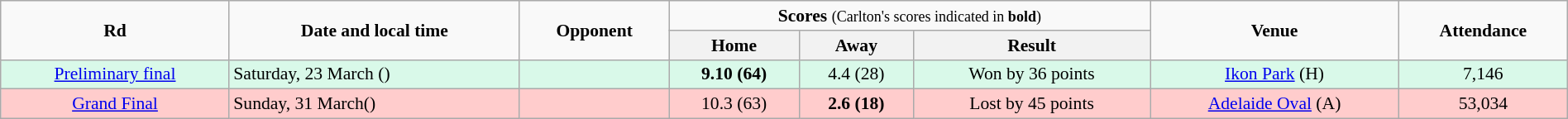<table class="wikitable" style="font-size:90%; text-align:center; width: 100%; margin-left: auto; margin-right: auto;">
<tr>
<td rowspan=2><strong>Rd</strong></td>
<td rowspan=2><strong>Date and local time</strong></td>
<td rowspan=2><strong>Opponent</strong></td>
<td colspan=3><strong>Scores</strong> <small>(Carlton's scores indicated in <strong>bold</strong>)</small></td>
<td rowspan=2><strong>Venue</strong></td>
<td rowspan=2><strong>Attendance</strong></td>
</tr>
<tr>
<th>Home</th>
<th>Away</th>
<th>Result</th>
</tr>
<tr style="background:#d9f9e9;">
<td><a href='#'>Preliminary final</a></td>
<td align=left>Saturday, 23 March ()</td>
<td align=left></td>
<td><strong>9.10 (64)</strong></td>
<td>4.4 (28)</td>
<td>Won by 36 points</td>
<td><a href='#'>Ikon Park</a> (H)</td>
<td>7,146</td>
</tr>
<tr style="background:#fcc;">
<td><a href='#'>Grand Final</a></td>
<td align=left>Sunday, 31 March()</td>
<td align=left></td>
<td>10.3 (63)</td>
<td><strong>2.6 (18)</strong></td>
<td>Lost by 45 points</td>
<td><a href='#'>Adelaide Oval</a> (A)</td>
<td>53,034</td>
</tr>
</table>
